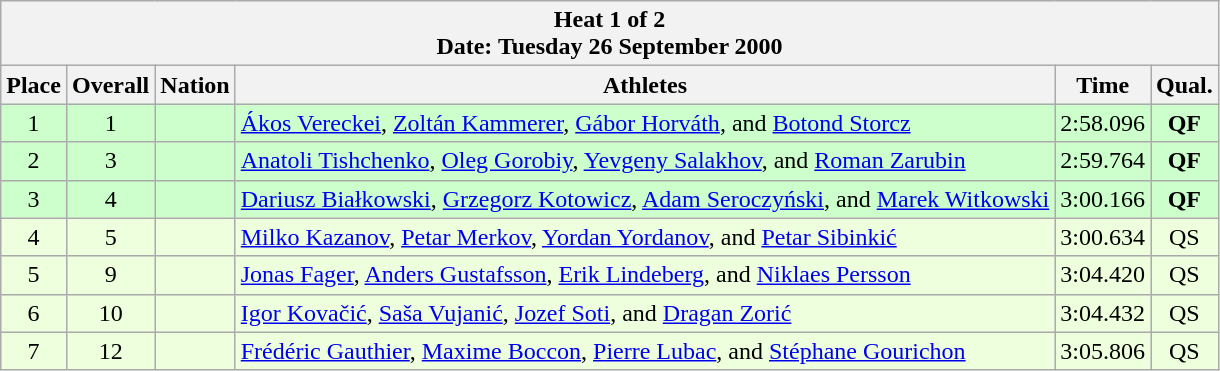<table class="wikitable sortable">
<tr>
<th colspan=6>Heat 1 of 2 <br> Date: Tuesday 26 September 2000</th>
</tr>
<tr>
<th rowspan=1>Place</th>
<th rowspan=1>Overall</th>
<th rowspan=1>Nation</th>
<th rowspan=1>Athletes</th>
<th rowspan=1>Time</th>
<th rowspan=1>Qual.</th>
</tr>
<tr bgcolor = "ccffcc">
<td align="center">1</td>
<td align="center">1</td>
<td align="left"></td>
<td align="left"><a href='#'>Ákos Vereckei</a>, <a href='#'>Zoltán Kammerer</a>, <a href='#'>Gábor Horváth</a>, and <a href='#'>Botond Storcz</a></td>
<td align="center">2:58.096</td>
<td align="center"><strong>QF</strong></td>
</tr>
<tr bgcolor = "ccffcc">
<td align="center">2</td>
<td align="center">3</td>
<td align="left"></td>
<td align="left"><a href='#'>Anatoli Tishchenko</a>, <a href='#'>Oleg Gorobiy</a>, <a href='#'>Yevgeny Salakhov</a>, and <a href='#'>Roman Zarubin</a></td>
<td align="center">2:59.764</td>
<td align="center"><strong>QF</strong></td>
</tr>
<tr bgcolor = "ccffcc">
<td align="center">3</td>
<td align="center">4</td>
<td align="left"></td>
<td align="left"><a href='#'>Dariusz Białkowski</a>, <a href='#'>Grzegorz Kotowicz</a>, <a href='#'>Adam Seroczyński</a>, and <a href='#'>Marek Witkowski</a></td>
<td align="center">3:00.166</td>
<td align="center"><strong>QF</strong></td>
</tr>
<tr bgcolor = "eeffdd">
<td align="center">4</td>
<td align="center">5</td>
<td align="left"></td>
<td align="left"><a href='#'>Milko Kazanov</a>, <a href='#'>Petar Merkov</a>, <a href='#'>Yordan Yordanov</a>, and <a href='#'>Petar Sibinkić</a></td>
<td align="center">3:00.634</td>
<td align="center">QS</td>
</tr>
<tr bgcolor = "eeffdd">
<td align="center">5</td>
<td align="center">9</td>
<td align="left"></td>
<td align="left"><a href='#'>Jonas Fager</a>, <a href='#'>Anders Gustafsson</a>, <a href='#'>Erik Lindeberg</a>, and <a href='#'>Niklaes Persson</a></td>
<td align="center">3:04.420</td>
<td align="center">QS</td>
</tr>
<tr bgcolor = "eeffdd">
<td align="center">6</td>
<td align="center">10</td>
<td align="left"></td>
<td align="left"><a href='#'>Igor Kovačić</a>, <a href='#'>Saša Vujanić</a>, <a href='#'>Jozef Soti</a>, and <a href='#'>Dragan Zorić</a></td>
<td align="center">3:04.432</td>
<td align="center">QS</td>
</tr>
<tr bgcolor = "eeffdd">
<td align="center">7</td>
<td align="center">12</td>
<td align="left"></td>
<td align="left"><a href='#'>Frédéric Gauthier</a>, <a href='#'>Maxime Boccon</a>, <a href='#'>Pierre Lubac</a>, and <a href='#'>Stéphane Gourichon</a></td>
<td align="center">3:05.806</td>
<td align="center">QS</td>
</tr>
</table>
